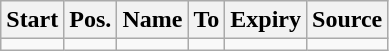<table class="wikitable" style="text-align:center">
<tr>
<th>Start</th>
<th>Pos.</th>
<th>Name</th>
<th>To</th>
<th>Expiry</th>
<th>Source</th>
</tr>
<tr>
<td></td>
<td></td>
<td></td>
<td></td>
<td></td>
<td></td>
</tr>
</table>
